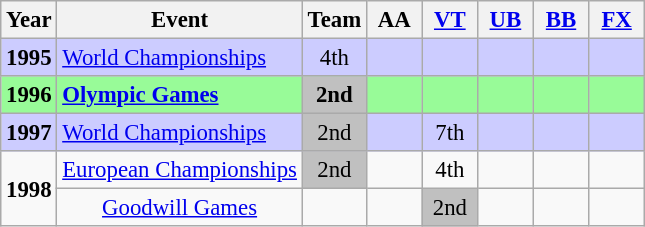<table class="wikitable" style="text-align:center; font-size: 95%;">
<tr>
<th>Year</th>
<th>Event</th>
<th style="width:30px;">Team</th>
<th style="width:30px;">AA</th>
<th style="width:30px;"><a href='#'>VT</a></th>
<th style="width:30px;"><a href='#'>UB</a></th>
<th style="width:30px;"><a href='#'>BB</a></th>
<th style="width:30px;"><a href='#'>FX</a></th>
</tr>
<tr bgcolor=#CCCCFF>
<td rowspan="1"><strong>1995</strong></td>
<td align=left><a href='#'>World Championships</a></td>
<td>4th</td>
<td></td>
<td></td>
<td></td>
<td></td>
<td></td>
</tr>
<tr bgcolor=98FB98>
<td rowspan="1"><strong>1996</strong></td>
<td align=left><strong><a href='#'>Olympic Games</a></strong></td>
<td style="background:silver;"><strong>2nd</strong></td>
<td></td>
<td></td>
<td></td>
<td></td>
<td></td>
</tr>
<tr bgcolor=#CCCCFF>
<td rowspan="1"><strong>1997</strong></td>
<td align=left><a href='#'>World Championships</a></td>
<td style="background:silver;">2nd</td>
<td></td>
<td>7th</td>
<td></td>
<td></td>
<td></td>
</tr>
<tr>
<td rowspan="2"><strong>1998</strong></td>
<td align=left><a href='#'>European Championships</a></td>
<td style="background:silver;">2nd</td>
<td></td>
<td>4th</td>
<td></td>
<td></td>
<td></td>
</tr>
<tr>
<td><a href='#'>Goodwill Games</a></td>
<td></td>
<td></td>
<td style="background:silver;">2nd</td>
<td></td>
<td></td>
<td></td>
</tr>
</table>
